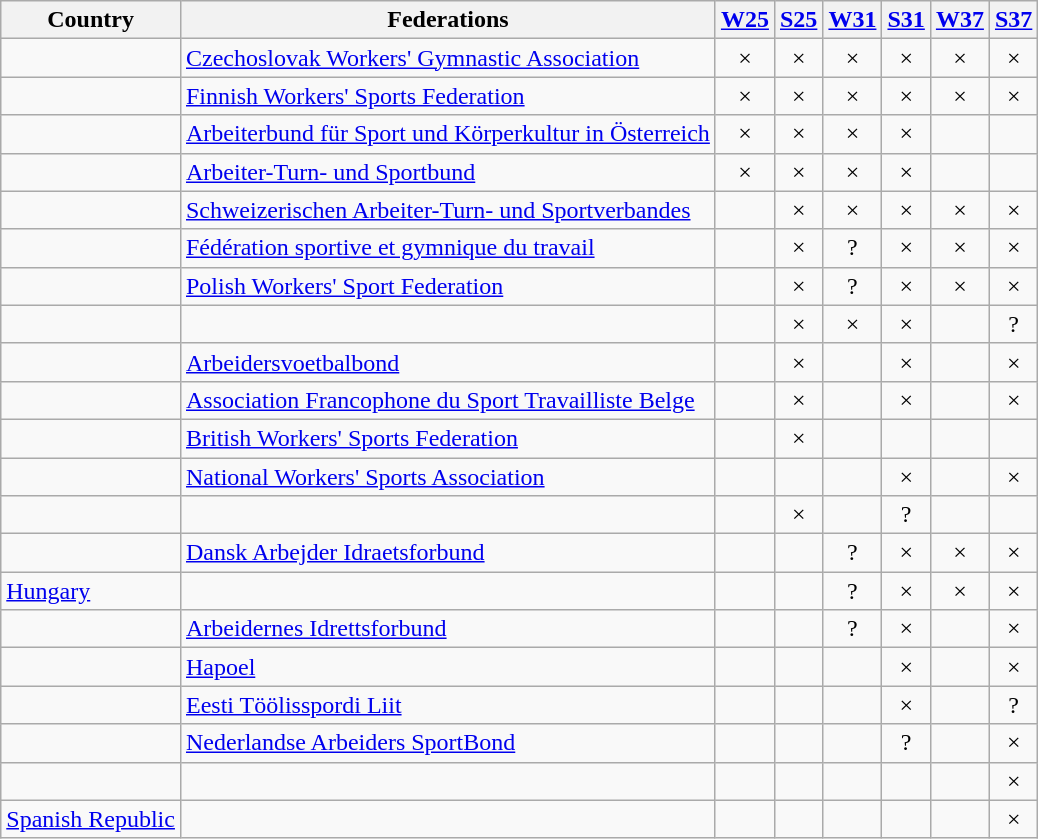<table class="wikitable" style="text-align:center">
<tr>
<th>Country</th>
<th>Federations</th>
<th><a href='#'>W25</a></th>
<th><a href='#'>S25</a></th>
<th><a href='#'>W31</a></th>
<th><a href='#'>S31</a></th>
<th><a href='#'>W37</a></th>
<th><a href='#'>S37</a></th>
</tr>
<tr>
<td align=left></td>
<td align=left><a href='#'>Czechoslovak Workers' Gymnastic Association</a></td>
<td>×</td>
<td>×</td>
<td>×</td>
<td>×</td>
<td>×</td>
<td>×</td>
</tr>
<tr>
<td align=left></td>
<td align=left><a href='#'>Finnish Workers' Sports Federation</a></td>
<td>×</td>
<td>×</td>
<td>×</td>
<td>×</td>
<td>×</td>
<td>×</td>
</tr>
<tr>
<td align=left></td>
<td align=left><a href='#'>Arbeiterbund für Sport und Körperkultur in Österreich</a></td>
<td>×</td>
<td>×</td>
<td>×</td>
<td>×</td>
<td></td>
<td></td>
</tr>
<tr>
<td align=left></td>
<td align=left><a href='#'>Arbeiter-Turn- und Sportbund</a></td>
<td>×</td>
<td>×</td>
<td>×</td>
<td>×</td>
<td></td>
<td></td>
</tr>
<tr>
<td align=left></td>
<td align=left><a href='#'>Schweizerischen Arbeiter-Turn- und Sportverbandes</a></td>
<td></td>
<td>×</td>
<td>×</td>
<td>×</td>
<td>×</td>
<td>×</td>
</tr>
<tr>
<td align=left></td>
<td align=left><a href='#'>Fédération sportive et gymnique du travail</a></td>
<td></td>
<td>×</td>
<td>?</td>
<td>×</td>
<td>×</td>
<td>×</td>
</tr>
<tr>
<td align=left></td>
<td align=left><a href='#'>Polish Workers' Sport Federation</a></td>
<td></td>
<td>×</td>
<td>?</td>
<td>×</td>
<td>×</td>
<td>×</td>
</tr>
<tr>
<td align=left></td>
<td></td>
<td></td>
<td>×</td>
<td>×</td>
<td>×</td>
<td></td>
<td>?</td>
</tr>
<tr>
<td align=left></td>
<td align=left><a href='#'>Arbeidersvoetbalbond</a></td>
<td></td>
<td>×</td>
<td></td>
<td>×</td>
<td></td>
<td>×</td>
</tr>
<tr>
<td align=left></td>
<td align=left><a href='#'>Association Francophone du Sport Travailliste Belge</a></td>
<td></td>
<td>×</td>
<td></td>
<td>×</td>
<td></td>
<td>×</td>
</tr>
<tr>
<td align=left></td>
<td align=left><a href='#'>British Workers' Sports Federation</a></td>
<td></td>
<td>×</td>
<td></td>
<td></td>
<td></td>
<td></td>
</tr>
<tr>
<td align=left></td>
<td align=left><a href='#'>National Workers' Sports Association</a></td>
<td></td>
<td></td>
<td></td>
<td>×</td>
<td></td>
<td>×</td>
</tr>
<tr>
<td align=left></td>
<td></td>
<td></td>
<td>×</td>
<td></td>
<td>?</td>
<td></td>
<td></td>
</tr>
<tr>
<td align=left></td>
<td align=left><a href='#'>Dansk Arbejder Idraetsforbund</a></td>
<td></td>
<td></td>
<td>?</td>
<td>×</td>
<td>×</td>
<td>×</td>
</tr>
<tr>
<td align=left> <a href='#'>Hungary</a></td>
<td></td>
<td></td>
<td></td>
<td>?</td>
<td>×</td>
<td>×</td>
<td>×</td>
</tr>
<tr>
<td align=left></td>
<td align=left><a href='#'>Arbeidernes Idrettsforbund</a></td>
<td></td>
<td></td>
<td>?</td>
<td>×</td>
<td></td>
<td>×</td>
</tr>
<tr>
<td align=left></td>
<td align=left><a href='#'>Hapoel</a></td>
<td></td>
<td></td>
<td></td>
<td>×</td>
<td></td>
<td>×</td>
</tr>
<tr>
<td align=left></td>
<td align=left><a href='#'>Eesti Töölisspordi Liit</a></td>
<td></td>
<td></td>
<td></td>
<td>×</td>
<td></td>
<td>?</td>
</tr>
<tr>
<td align=left></td>
<td align=left><a href='#'>Nederlandse Arbeiders SportBond</a></td>
<td></td>
<td></td>
<td></td>
<td>?</td>
<td></td>
<td>×</td>
</tr>
<tr>
<td align=left></td>
<td></td>
<td></td>
<td></td>
<td></td>
<td></td>
<td></td>
<td>×</td>
</tr>
<tr>
<td align=left> <a href='#'>Spanish Republic</a></td>
<td></td>
<td></td>
<td></td>
<td></td>
<td></td>
<td></td>
<td>×</td>
</tr>
</table>
